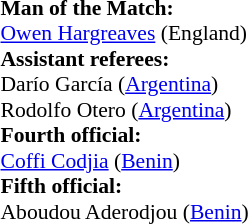<table width=50% style="font-size: 90%">
<tr>
<td><br><strong>Man of the Match:</strong>
<br><a href='#'>Owen Hargreaves</a> (England)<br><strong>Assistant referees:</strong>
<br>Darío García (<a href='#'>Argentina</a>)
<br>Rodolfo Otero (<a href='#'>Argentina</a>)
<br><strong>Fourth official:</strong>
<br><a href='#'>Coffi Codjia</a> (<a href='#'>Benin</a>)
<br><strong>Fifth official:</strong>
<br>Aboudou Aderodjou (<a href='#'>Benin</a>)</td>
</tr>
</table>
